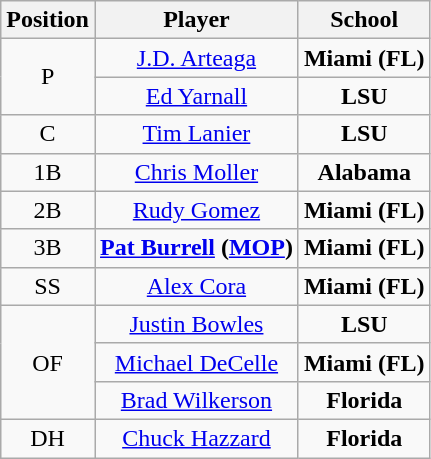<table class="wikitable" style=text-align:center>
<tr>
<th>Position</th>
<th>Player</th>
<th>School</th>
</tr>
<tr>
<td rowspan=2>P</td>
<td><a href='#'>J.D. Arteaga</a></td>
<td style=><strong>Miami (FL)</strong></td>
</tr>
<tr>
<td><a href='#'>Ed Yarnall</a></td>
<td style=><strong>LSU</strong></td>
</tr>
<tr>
<td>C</td>
<td><a href='#'>Tim Lanier</a></td>
<td style=><strong>LSU</strong></td>
</tr>
<tr>
<td>1B</td>
<td><a href='#'>Chris Moller</a></td>
<td style=><strong>Alabama</strong></td>
</tr>
<tr>
<td>2B</td>
<td><a href='#'>Rudy Gomez</a></td>
<td style=><strong>Miami (FL)</strong></td>
</tr>
<tr>
<td>3B</td>
<td><strong><a href='#'>Pat Burrell</a>  (<a href='#'>MOP</a>)</strong></td>
<td style=><strong>Miami (FL)</strong></td>
</tr>
<tr>
<td>SS</td>
<td><a href='#'>Alex Cora</a></td>
<td style=><strong>Miami (FL)</strong></td>
</tr>
<tr>
<td rowspan=3>OF</td>
<td><a href='#'>Justin Bowles</a></td>
<td style=><strong>LSU</strong></td>
</tr>
<tr>
<td><a href='#'>Michael DeCelle</a></td>
<td style=><strong>Miami (FL)</strong></td>
</tr>
<tr>
<td><a href='#'>Brad Wilkerson</a></td>
<td style=><strong>Florida</strong></td>
</tr>
<tr>
<td>DH</td>
<td><a href='#'>Chuck Hazzard</a></td>
<td style=><strong>Florida</strong></td>
</tr>
</table>
